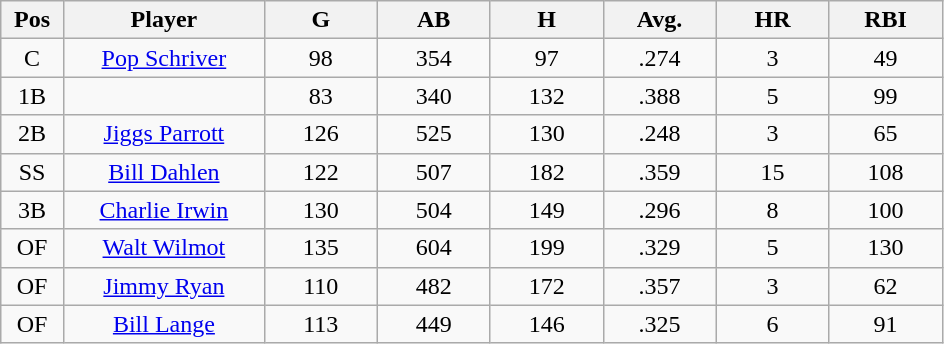<table class="wikitable sortable">
<tr>
<th bgcolor="#DDDDFF" width="5%">Pos</th>
<th bgcolor="#DDDDFF" width="16%">Player</th>
<th bgcolor="#DDDDFF" width="9%">G</th>
<th bgcolor="#DDDDFF" width="9%">AB</th>
<th bgcolor="#DDDDFF" width="9%">H</th>
<th bgcolor="#DDDDFF" width="9%">Avg.</th>
<th bgcolor="#DDDDFF" width="9%">HR</th>
<th bgcolor="#DDDDFF" width="9%">RBI</th>
</tr>
<tr align="center">
<td>C</td>
<td><a href='#'>Pop Schriver</a></td>
<td>98</td>
<td>354</td>
<td>97</td>
<td>.274</td>
<td>3</td>
<td>49</td>
</tr>
<tr align=center>
<td>1B</td>
<td></td>
<td>83</td>
<td>340</td>
<td>132</td>
<td>.388</td>
<td>5</td>
<td>99</td>
</tr>
<tr align="center">
<td>2B</td>
<td><a href='#'>Jiggs Parrott</a></td>
<td>126</td>
<td>525</td>
<td>130</td>
<td>.248</td>
<td>3</td>
<td>65</td>
</tr>
<tr align=center>
<td>SS</td>
<td><a href='#'>Bill Dahlen</a></td>
<td>122</td>
<td>507</td>
<td>182</td>
<td>.359</td>
<td>15</td>
<td>108</td>
</tr>
<tr align=center>
<td>3B</td>
<td><a href='#'>Charlie Irwin</a></td>
<td>130</td>
<td>504</td>
<td>149</td>
<td>.296</td>
<td>8</td>
<td>100</td>
</tr>
<tr align=center>
<td>OF</td>
<td><a href='#'>Walt Wilmot</a></td>
<td>135</td>
<td>604</td>
<td>199</td>
<td>.329</td>
<td>5</td>
<td>130</td>
</tr>
<tr align=center>
<td>OF</td>
<td><a href='#'>Jimmy Ryan</a></td>
<td>110</td>
<td>482</td>
<td>172</td>
<td>.357</td>
<td>3</td>
<td>62</td>
</tr>
<tr align=center>
<td>OF</td>
<td><a href='#'>Bill Lange</a></td>
<td>113</td>
<td>449</td>
<td>146</td>
<td>.325</td>
<td>6</td>
<td>91</td>
</tr>
</table>
